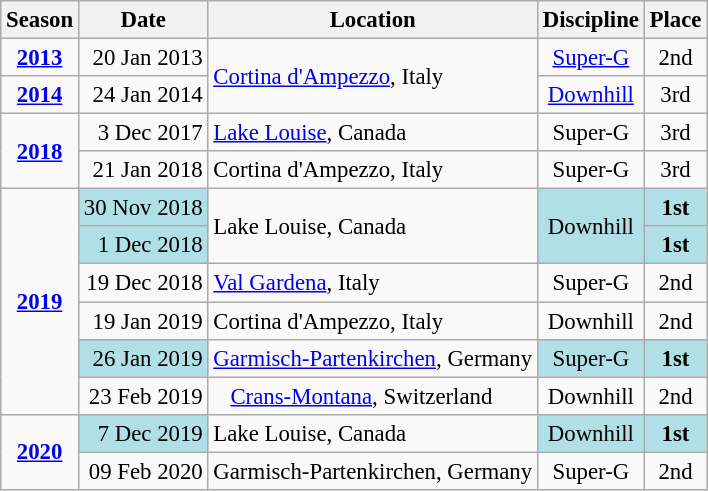<table class="wikitable" style="text-align:center; font-size:95%;">
<tr>
<th>Season</th>
<th>Date</th>
<th>Location</th>
<th>Discipline</th>
<th>Place</th>
</tr>
<tr>
<td><strong><a href='#'>2013</a></strong></td>
<td align=right>20 Jan 2013</td>
<td rowspan=2 align=left> <a href='#'>Cortina d'Ampezzo</a>, Italy</td>
<td><a href='#'>Super-G</a></td>
<td>2nd</td>
</tr>
<tr>
<td><strong><a href='#'>2014</a></strong></td>
<td align=right>24 Jan 2014</td>
<td><a href='#'>Downhill</a></td>
<td>3rd</td>
</tr>
<tr>
<td rowspan=2><strong><a href='#'>2018</a></strong></td>
<td align=right>3 Dec 2017</td>
<td align=left> <a href='#'>Lake Louise</a>, Canada</td>
<td>Super-G</td>
<td>3rd</td>
</tr>
<tr>
<td align=right>21 Jan 2018</td>
<td rowspan=1 align=left> Cortina d'Ampezzo, Italy</td>
<td>Super-G</td>
<td>3rd</td>
</tr>
<tr>
<td rowspan=6><strong><a href='#'>2019</a></strong></td>
<td align=right bgcolor="#BOEOE6">30 Nov 2018</td>
<td rowspan=2 align=left> Lake Louise, Canada</td>
<td rowspan=2 bgcolor="#BOEOE6">Downhill</td>
<td bgcolor="#BOEOE6"><strong>1st</strong></td>
</tr>
<tr>
<td align=right bgcolor="#BOEOE6">1 Dec 2018</td>
<td bgcolor="#BOEOE6"><strong>1st</strong></td>
</tr>
<tr>
<td align=right>19 Dec 2018</td>
<td align=left> <a href='#'>Val Gardena</a>, Italy</td>
<td>Super-G</td>
<td>2nd</td>
</tr>
<tr>
<td align=right>19 Jan 2019</td>
<td align=left> Cortina d'Ampezzo, Italy</td>
<td>Downhill</td>
<td>2nd</td>
</tr>
<tr>
<td align=right bgcolor="#BOEOE6">26 Jan 2019</td>
<td align=left> <a href='#'>Garmisch-Partenkirchen</a>, Germany</td>
<td bgcolor="#BOEOE6">Super-G</td>
<td bgcolor="#BOEOE6"><strong>1st</strong></td>
</tr>
<tr>
<td align=right>23 Feb 2019</td>
<td align=left>   <a href='#'>Crans-Montana</a>, Switzerland</td>
<td>Downhill</td>
<td>2nd</td>
</tr>
<tr>
<td rowspan=2><strong><a href='#'>2020</a></strong></td>
<td align=right bgcolor="#BOEOE6">7 Dec 2019</td>
<td align=left> Lake Louise, Canada</td>
<td bgcolor="#BOEOE6">Downhill</td>
<td bgcolor="#BOEOE6"><strong>1st</strong></td>
</tr>
<tr>
<td align=right>09 Feb 2020</td>
<td align=left> Garmisch-Partenkirchen, Germany</td>
<td>Super-G</td>
<td>2nd</td>
</tr>
</table>
